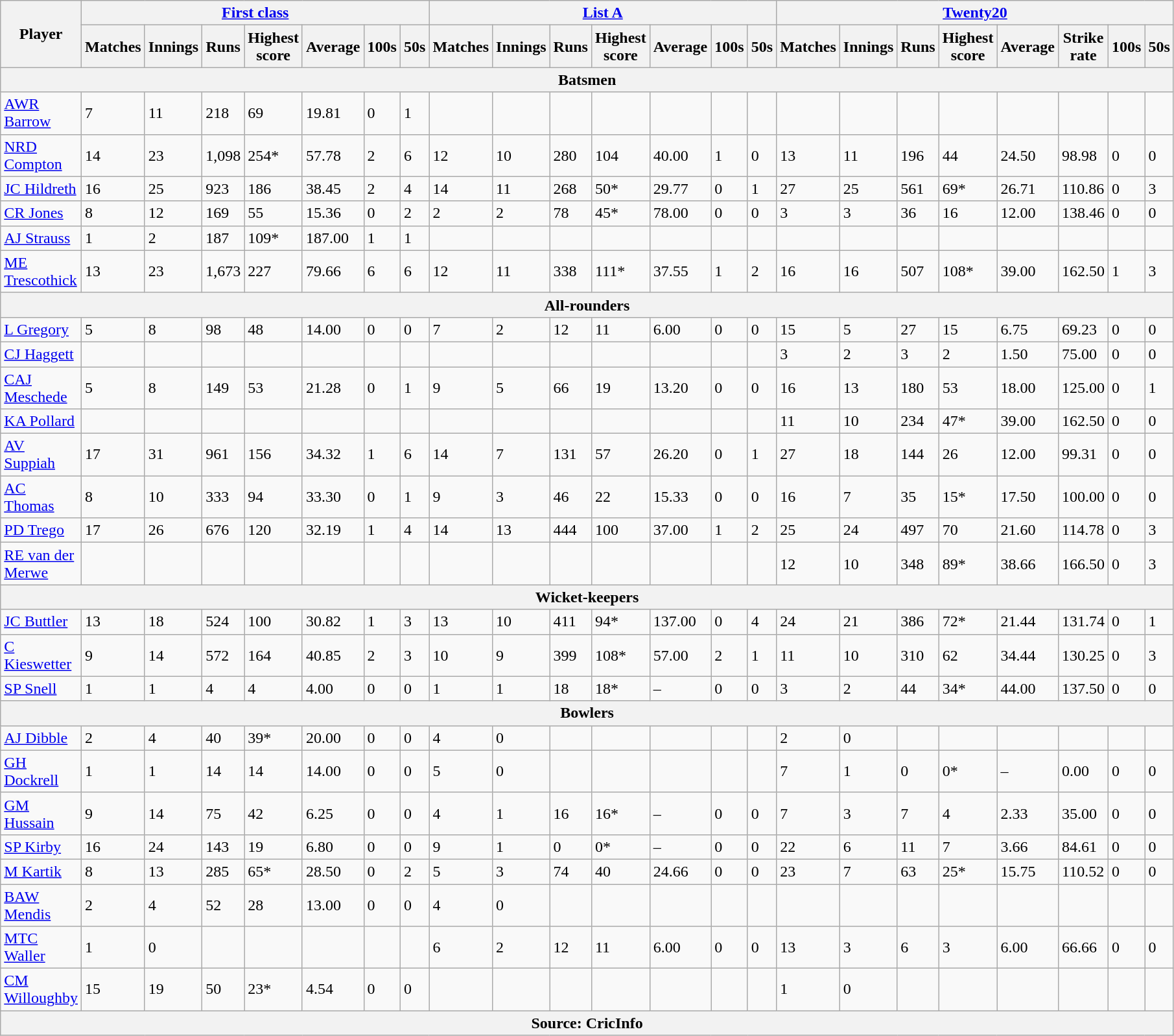<table class="wikitable" style="width:82%;">
<tr>
<th rowspan=2>Player</th>
<th colspan=7><a href='#'>First class</a></th>
<th colspan=7><a href='#'>List A</a></th>
<th colspan=8><a href='#'>Twenty20</a></th>
</tr>
<tr>
<th>Matches</th>
<th>Innings</th>
<th>Runs</th>
<th>Highest score</th>
<th>Average</th>
<th>100s</th>
<th>50s</th>
<th>Matches</th>
<th>Innings</th>
<th>Runs</th>
<th>Highest score</th>
<th>Average</th>
<th>100s</th>
<th>50s</th>
<th>Matches</th>
<th>Innings</th>
<th>Runs</th>
<th>Highest score</th>
<th>Average</th>
<th>Strike rate</th>
<th>100s</th>
<th>50s</th>
</tr>
<tr>
<th colspan="23">Batsmen</th>
</tr>
<tr>
<td><a href='#'>AWR Barrow</a></td>
<td>7</td>
<td>11</td>
<td>218</td>
<td>69</td>
<td>19.81</td>
<td>0</td>
<td>1</td>
<td></td>
<td></td>
<td></td>
<td></td>
<td></td>
<td></td>
<td></td>
<td></td>
<td></td>
<td></td>
<td></td>
<td></td>
<td></td>
<td></td>
<td></td>
</tr>
<tr>
<td><a href='#'>NRD Compton</a></td>
<td>14</td>
<td>23</td>
<td>1,098</td>
<td>254*</td>
<td>57.78</td>
<td>2</td>
<td>6</td>
<td>12</td>
<td>10</td>
<td>280</td>
<td>104</td>
<td>40.00</td>
<td>1</td>
<td>0</td>
<td>13</td>
<td>11</td>
<td>196</td>
<td>44</td>
<td>24.50</td>
<td>98.98</td>
<td>0</td>
<td>0</td>
</tr>
<tr>
<td><a href='#'>JC Hildreth</a></td>
<td>16</td>
<td>25</td>
<td>923</td>
<td>186</td>
<td>38.45</td>
<td>2</td>
<td>4</td>
<td>14</td>
<td>11</td>
<td>268</td>
<td>50*</td>
<td>29.77</td>
<td>0</td>
<td>1</td>
<td>27</td>
<td>25</td>
<td>561</td>
<td>69*</td>
<td>26.71</td>
<td>110.86</td>
<td>0</td>
<td>3</td>
</tr>
<tr>
<td><a href='#'>CR Jones</a></td>
<td>8</td>
<td>12</td>
<td>169</td>
<td>55</td>
<td>15.36</td>
<td>0</td>
<td>2</td>
<td>2</td>
<td>2</td>
<td>78</td>
<td>45*</td>
<td>78.00</td>
<td>0</td>
<td>0</td>
<td>3</td>
<td>3</td>
<td>36</td>
<td>16</td>
<td>12.00</td>
<td>138.46</td>
<td>0</td>
<td>0</td>
</tr>
<tr>
<td><a href='#'>AJ Strauss</a></td>
<td>1</td>
<td>2</td>
<td>187</td>
<td>109*</td>
<td>187.00</td>
<td>1</td>
<td>1</td>
<td></td>
<td></td>
<td></td>
<td></td>
<td></td>
<td></td>
<td></td>
<td></td>
<td></td>
<td></td>
<td></td>
<td></td>
<td></td>
<td></td>
<td></td>
</tr>
<tr>
<td><a href='#'>ME Trescothick</a></td>
<td>13</td>
<td>23</td>
<td>1,673</td>
<td>227</td>
<td>79.66</td>
<td>6</td>
<td>6</td>
<td>12</td>
<td>11</td>
<td>338</td>
<td>111*</td>
<td>37.55</td>
<td>1</td>
<td>2</td>
<td>16</td>
<td>16</td>
<td>507</td>
<td>108*</td>
<td>39.00</td>
<td>162.50</td>
<td>1</td>
<td>3</td>
</tr>
<tr>
<th colspan="23">All-rounders</th>
</tr>
<tr>
<td><a href='#'>L Gregory</a></td>
<td>5</td>
<td>8</td>
<td>98</td>
<td>48</td>
<td>14.00</td>
<td>0</td>
<td>0</td>
<td>7</td>
<td>2</td>
<td>12</td>
<td>11</td>
<td>6.00</td>
<td>0</td>
<td>0</td>
<td>15</td>
<td>5</td>
<td>27</td>
<td>15</td>
<td>6.75</td>
<td>69.23</td>
<td>0</td>
<td>0</td>
</tr>
<tr>
<td><a href='#'>CJ Haggett</a></td>
<td></td>
<td></td>
<td></td>
<td></td>
<td></td>
<td></td>
<td></td>
<td></td>
<td></td>
<td></td>
<td></td>
<td></td>
<td></td>
<td></td>
<td>3</td>
<td>2</td>
<td>3</td>
<td>2</td>
<td>1.50</td>
<td>75.00</td>
<td>0</td>
<td>0</td>
</tr>
<tr>
<td><a href='#'>CAJ Meschede</a></td>
<td>5</td>
<td>8</td>
<td>149</td>
<td>53</td>
<td>21.28</td>
<td>0</td>
<td>1</td>
<td>9</td>
<td>5</td>
<td>66</td>
<td>19</td>
<td>13.20</td>
<td>0</td>
<td>0</td>
<td>16</td>
<td>13</td>
<td>180</td>
<td>53</td>
<td>18.00</td>
<td>125.00</td>
<td>0</td>
<td>1</td>
</tr>
<tr>
<td><a href='#'>KA Pollard</a></td>
<td></td>
<td></td>
<td></td>
<td></td>
<td></td>
<td></td>
<td></td>
<td></td>
<td></td>
<td></td>
<td></td>
<td></td>
<td></td>
<td></td>
<td>11</td>
<td>10</td>
<td>234</td>
<td>47*</td>
<td>39.00</td>
<td>162.50</td>
<td>0</td>
<td>0</td>
</tr>
<tr>
<td><a href='#'>AV Suppiah</a></td>
<td>17</td>
<td>31</td>
<td>961</td>
<td>156</td>
<td>34.32</td>
<td>1</td>
<td>6</td>
<td>14</td>
<td>7</td>
<td>131</td>
<td>57</td>
<td>26.20</td>
<td>0</td>
<td>1</td>
<td>27</td>
<td>18</td>
<td>144</td>
<td>26</td>
<td>12.00</td>
<td>99.31</td>
<td>0</td>
<td>0</td>
</tr>
<tr>
<td><a href='#'>AC Thomas</a></td>
<td>8</td>
<td>10</td>
<td>333</td>
<td>94</td>
<td>33.30</td>
<td>0</td>
<td>1</td>
<td>9</td>
<td>3</td>
<td>46</td>
<td>22</td>
<td>15.33</td>
<td>0</td>
<td>0</td>
<td>16</td>
<td>7</td>
<td>35</td>
<td>15*</td>
<td>17.50</td>
<td>100.00</td>
<td>0</td>
<td>0</td>
</tr>
<tr>
<td><a href='#'>PD Trego</a></td>
<td>17</td>
<td>26</td>
<td>676</td>
<td>120</td>
<td>32.19</td>
<td>1</td>
<td>4</td>
<td>14</td>
<td>13</td>
<td>444</td>
<td>100</td>
<td>37.00</td>
<td>1</td>
<td>2</td>
<td>25</td>
<td>24</td>
<td>497</td>
<td>70</td>
<td>21.60</td>
<td>114.78</td>
<td>0</td>
<td>3</td>
</tr>
<tr>
<td><a href='#'>RE van der Merwe</a></td>
<td></td>
<td></td>
<td></td>
<td></td>
<td></td>
<td></td>
<td></td>
<td></td>
<td></td>
<td></td>
<td></td>
<td></td>
<td></td>
<td></td>
<td>12</td>
<td>10</td>
<td>348</td>
<td>89*</td>
<td>38.66</td>
<td>166.50</td>
<td>0</td>
<td>3</td>
</tr>
<tr>
<th colspan="23">Wicket-keepers</th>
</tr>
<tr>
<td><a href='#'>JC Buttler</a></td>
<td>13</td>
<td>18</td>
<td>524</td>
<td>100</td>
<td>30.82</td>
<td>1</td>
<td>3</td>
<td>13</td>
<td>10</td>
<td>411</td>
<td>94*</td>
<td>137.00</td>
<td>0</td>
<td>4</td>
<td>24</td>
<td>21</td>
<td>386</td>
<td>72*</td>
<td>21.44</td>
<td>131.74</td>
<td>0</td>
<td>1</td>
</tr>
<tr>
<td><a href='#'>C Kieswetter</a></td>
<td>9</td>
<td>14</td>
<td>572</td>
<td>164</td>
<td>40.85</td>
<td>2</td>
<td>3</td>
<td>10</td>
<td>9</td>
<td>399</td>
<td>108*</td>
<td>57.00</td>
<td>2</td>
<td>1</td>
<td>11</td>
<td>10</td>
<td>310</td>
<td>62</td>
<td>34.44</td>
<td>130.25</td>
<td>0</td>
<td>3</td>
</tr>
<tr>
<td><a href='#'>SP Snell</a></td>
<td>1</td>
<td>1</td>
<td>4</td>
<td>4</td>
<td>4.00</td>
<td>0</td>
<td>0</td>
<td>1</td>
<td>1</td>
<td>18</td>
<td>18*</td>
<td>–</td>
<td>0</td>
<td>0</td>
<td>3</td>
<td>2</td>
<td>44</td>
<td>34*</td>
<td>44.00</td>
<td>137.50</td>
<td>0</td>
<td>0</td>
</tr>
<tr>
<th colspan="23">Bowlers</th>
</tr>
<tr>
<td><a href='#'>AJ Dibble</a></td>
<td>2</td>
<td>4</td>
<td>40</td>
<td>39*</td>
<td>20.00</td>
<td>0</td>
<td>0</td>
<td>4</td>
<td>0</td>
<td></td>
<td></td>
<td></td>
<td></td>
<td></td>
<td>2</td>
<td>0</td>
<td></td>
<td></td>
<td></td>
<td></td>
<td></td>
<td></td>
</tr>
<tr>
<td><a href='#'>GH Dockrell</a></td>
<td>1</td>
<td>1</td>
<td>14</td>
<td>14</td>
<td>14.00</td>
<td>0</td>
<td>0</td>
<td>5</td>
<td>0</td>
<td></td>
<td></td>
<td></td>
<td></td>
<td></td>
<td>7</td>
<td>1</td>
<td>0</td>
<td>0*</td>
<td>–</td>
<td>0.00</td>
<td>0</td>
<td>0</td>
</tr>
<tr>
<td><a href='#'>GM Hussain</a></td>
<td>9</td>
<td>14</td>
<td>75</td>
<td>42</td>
<td>6.25</td>
<td>0</td>
<td>0</td>
<td>4</td>
<td>1</td>
<td>16</td>
<td>16*</td>
<td>–</td>
<td>0</td>
<td>0</td>
<td>7</td>
<td>3</td>
<td>7</td>
<td>4</td>
<td>2.33</td>
<td>35.00</td>
<td>0</td>
<td>0</td>
</tr>
<tr>
<td><a href='#'>SP Kirby</a></td>
<td>16</td>
<td>24</td>
<td>143</td>
<td>19</td>
<td>6.80</td>
<td>0</td>
<td>0</td>
<td>9</td>
<td>1</td>
<td>0</td>
<td>0*</td>
<td>–</td>
<td>0</td>
<td>0</td>
<td>22</td>
<td>6</td>
<td>11</td>
<td>7</td>
<td>3.66</td>
<td>84.61</td>
<td>0</td>
<td>0</td>
</tr>
<tr>
<td><a href='#'>M Kartik</a></td>
<td>8</td>
<td>13</td>
<td>285</td>
<td>65*</td>
<td>28.50</td>
<td>0</td>
<td>2</td>
<td>5</td>
<td>3</td>
<td>74</td>
<td>40</td>
<td>24.66</td>
<td>0</td>
<td>0</td>
<td>23</td>
<td>7</td>
<td>63</td>
<td>25*</td>
<td>15.75</td>
<td>110.52</td>
<td>0</td>
<td>0</td>
</tr>
<tr>
<td><a href='#'>BAW Mendis</a></td>
<td>2</td>
<td>4</td>
<td>52</td>
<td>28</td>
<td>13.00</td>
<td>0</td>
<td>0</td>
<td>4</td>
<td>0</td>
<td></td>
<td></td>
<td></td>
<td></td>
<td></td>
<td></td>
<td></td>
<td></td>
<td></td>
<td></td>
<td></td>
<td></td>
<td></td>
</tr>
<tr>
<td><a href='#'>MTC Waller</a></td>
<td>1</td>
<td>0</td>
<td></td>
<td></td>
<td></td>
<td></td>
<td></td>
<td>6</td>
<td>2</td>
<td>12</td>
<td>11</td>
<td>6.00</td>
<td>0</td>
<td>0</td>
<td>13</td>
<td>3</td>
<td>6</td>
<td>3</td>
<td>6.00</td>
<td>66.66</td>
<td>0</td>
<td>0</td>
</tr>
<tr>
<td><a href='#'>CM Willoughby</a></td>
<td>15</td>
<td>19</td>
<td>50</td>
<td>23*</td>
<td>4.54</td>
<td>0</td>
<td>0</td>
<td></td>
<td></td>
<td></td>
<td></td>
<td></td>
<td></td>
<td></td>
<td>1</td>
<td>0</td>
<td></td>
<td></td>
<td></td>
<td></td>
<td></td>
<td></td>
</tr>
<tr>
<th colspan="23">Source: CricInfo</th>
</tr>
</table>
